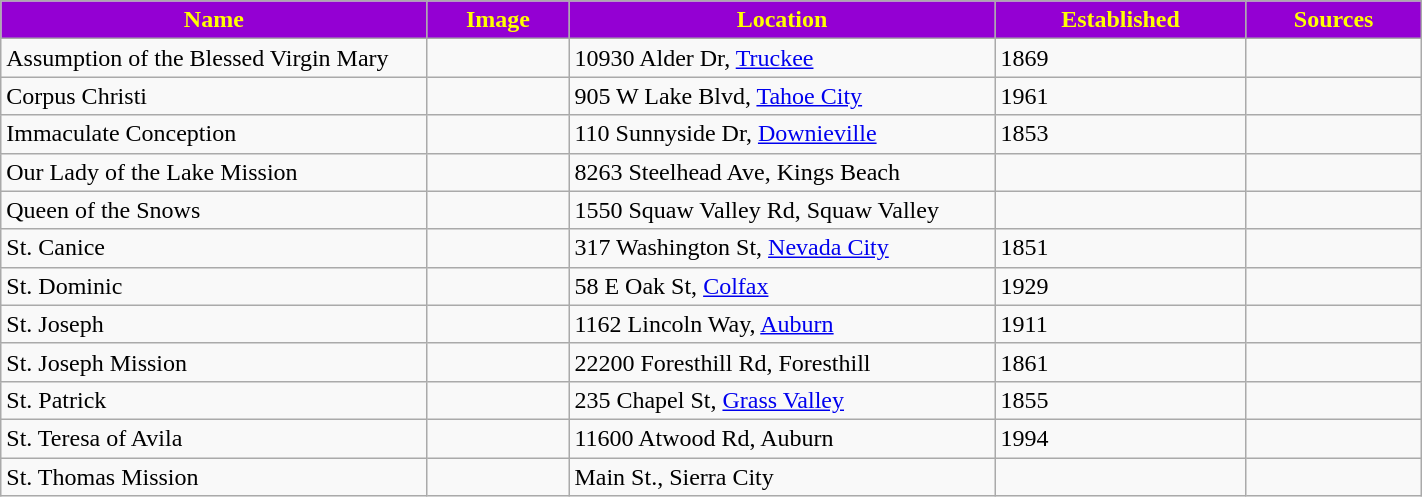<table class="wikitable sortable" style="width:75%">
<tr>
<th style="background:darkviolet; color:yellow;" width="30%"><strong>Name</strong></th>
<th style="background:darkviolet; color:yellow;" width="10%"><strong>Image</strong></th>
<th style="background:darkviolet; color:yellow;" width="30%"><strong>Location</strong></th>
<th style="background:darkviolet; color:yellow;" width="15"><strong>Established</strong></th>
<th style="background:darkviolet; color:yellow;" width="10"><strong>Sources</strong></th>
</tr>
<tr>
<td>Assumption of the Blessed Virgin Mary</td>
<td></td>
<td>10930 Alder Dr, <a href='#'>Truckee</a></td>
<td>1869</td>
<td></td>
</tr>
<tr>
<td>Corpus Christi</td>
<td></td>
<td>905 W Lake Blvd, <a href='#'>Tahoe City</a></td>
<td>1961</td>
<td></td>
</tr>
<tr>
<td>Immaculate Conception</td>
<td></td>
<td>110 Sunnyside Dr, <a href='#'>Downieville</a></td>
<td>1853</td>
<td></td>
</tr>
<tr>
<td>Our Lady of the Lake Mission</td>
<td></td>
<td>8263 Steelhead Ave, Kings Beach</td>
<td></td>
<td></td>
</tr>
<tr>
<td>Queen of the Snows</td>
<td></td>
<td>1550 Squaw Valley Rd, Squaw Valley</td>
<td></td>
<td></td>
</tr>
<tr>
<td>St. Canice</td>
<td></td>
<td>317 Washington St, <a href='#'>Nevada City</a></td>
<td>1851</td>
<td></td>
</tr>
<tr>
<td>St. Dominic</td>
<td></td>
<td>58 E Oak St, <a href='#'>Colfax</a></td>
<td>1929</td>
<td></td>
</tr>
<tr>
<td>St. Joseph</td>
<td></td>
<td>1162 Lincoln Way, <a href='#'>Auburn</a></td>
<td>1911</td>
<td></td>
</tr>
<tr>
<td>St. Joseph Mission</td>
<td></td>
<td>22200 Foresthill Rd, Foresthill</td>
<td>1861</td>
<td></td>
</tr>
<tr>
<td>St. Patrick</td>
<td></td>
<td>235 Chapel St, <a href='#'>Grass Valley</a></td>
<td>1855</td>
<td></td>
</tr>
<tr>
<td>St. Teresa of Avila</td>
<td></td>
<td>11600 Atwood Rd, Auburn</td>
<td>1994</td>
<td></td>
</tr>
<tr>
<td>St. Thomas Mission</td>
<td></td>
<td>Main St., Sierra City</td>
<td></td>
<td></td>
</tr>
</table>
